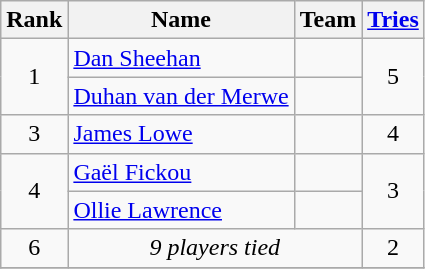<table class="wikitable" style="text-align:center">
<tr>
<th>Rank</th>
<th>Name</th>
<th>Team</th>
<th><a href='#'>Tries</a></th>
</tr>
<tr>
<td rowspan="2">1</td>
<td align="left"><a href='#'>Dan Sheehan</a></td>
<td align="left"></td>
<td rowspan="2">5</td>
</tr>
<tr>
<td align="left"><a href='#'>Duhan van der Merwe</a></td>
<td align="left"></td>
</tr>
<tr>
<td>3</td>
<td align="left"><a href='#'>James Lowe</a></td>
<td align="left"></td>
<td>4</td>
</tr>
<tr>
<td rowspan="2">4</td>
<td align="left"><a href='#'>Gaël Fickou</a></td>
<td align="left"></td>
<td rowspan="2">3</td>
</tr>
<tr>
<td align="left"><a href='#'>Ollie Lawrence</a></td>
<td align="left"></td>
</tr>
<tr>
<td>6</td>
<td colspan="2"><em>9 players tied</em></td>
<td>2</td>
</tr>
<tr>
</tr>
</table>
